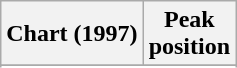<table class="wikitable sortable plainrowheaders" style="text-align:center">
<tr>
<th scope="col">Chart (1997)</th>
<th scope="col">Peak<br>position</th>
</tr>
<tr>
</tr>
<tr>
</tr>
<tr>
</tr>
<tr>
</tr>
</table>
